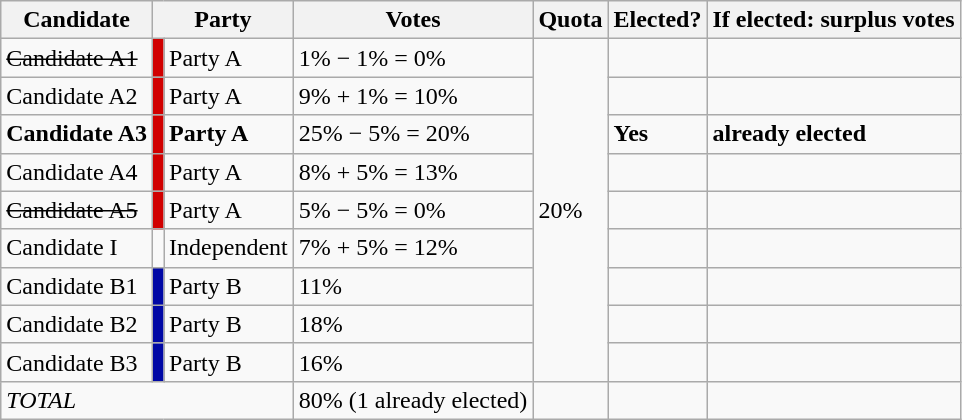<table class="wikitable">
<tr>
<th>Candidate</th>
<th colspan="2">Party</th>
<th>Votes</th>
<th>Quota</th>
<th>Elected?</th>
<th>If elected: surplus votes</th>
</tr>
<tr>
<td><s>Candidate A1</s></td>
<td style="background:#D10000"></td>
<td>Party A</td>
<td>1% − 1% = 0%</td>
<td rowspan="9">20%</td>
<td></td>
<td></td>
</tr>
<tr>
<td>Candidate A2</td>
<td style="background:#D10000"></td>
<td>Party A</td>
<td>9% + 1% = 10%</td>
<td></td>
<td></td>
</tr>
<tr>
<td><strong>Candidate A3</strong></td>
<td style="background:#D10000"></td>
<td><strong>Party A</strong></td>
<td>25% − 5% = 20%</td>
<td><strong>Yes</strong></td>
<td><strong>already elected</strong></td>
</tr>
<tr>
<td>Candidate A4</td>
<td style="background:#D10000"></td>
<td>Party A</td>
<td>8% + 5% = 13%</td>
<td></td>
<td></td>
</tr>
<tr>
<td><s>Candidate A5</s></td>
<td style="background:#D10000"></td>
<td>Party A</td>
<td>5% − 5% = 0%</td>
<td></td>
<td></td>
</tr>
<tr>
<td>Candidate I</td>
<td></td>
<td>Independent</td>
<td>7% + 5% = 12%</td>
<td></td>
<td></td>
</tr>
<tr>
<td>Candidate B1</td>
<td style="background:#0008A5"></td>
<td>Party B</td>
<td>11%</td>
<td></td>
<td></td>
</tr>
<tr>
<td>Candidate B2</td>
<td style="background:#0008A5"></td>
<td>Party B</td>
<td>18%</td>
<td></td>
<td></td>
</tr>
<tr>
<td>Candidate B3</td>
<td style="background:#0008A5"></td>
<td>Party B</td>
<td>16%</td>
<td></td>
<td></td>
</tr>
<tr>
<td colspan="3"><em>TOTAL</em></td>
<td>80% (1 already elected)</td>
<td></td>
<td></td>
<td></td>
</tr>
</table>
